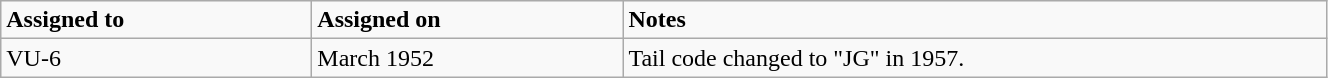<table class="wikitable" style="width: 70%;">
<tr>
<td style="width: 200px;"><strong>Assigned to</strong></td>
<td style="width: 200px;"><strong>Assigned on</strong></td>
<td><strong>Notes</strong></td>
</tr>
<tr>
<td>VU-6</td>
<td>March 1952</td>
<td>Tail code changed to "JG" in 1957.</td>
</tr>
</table>
